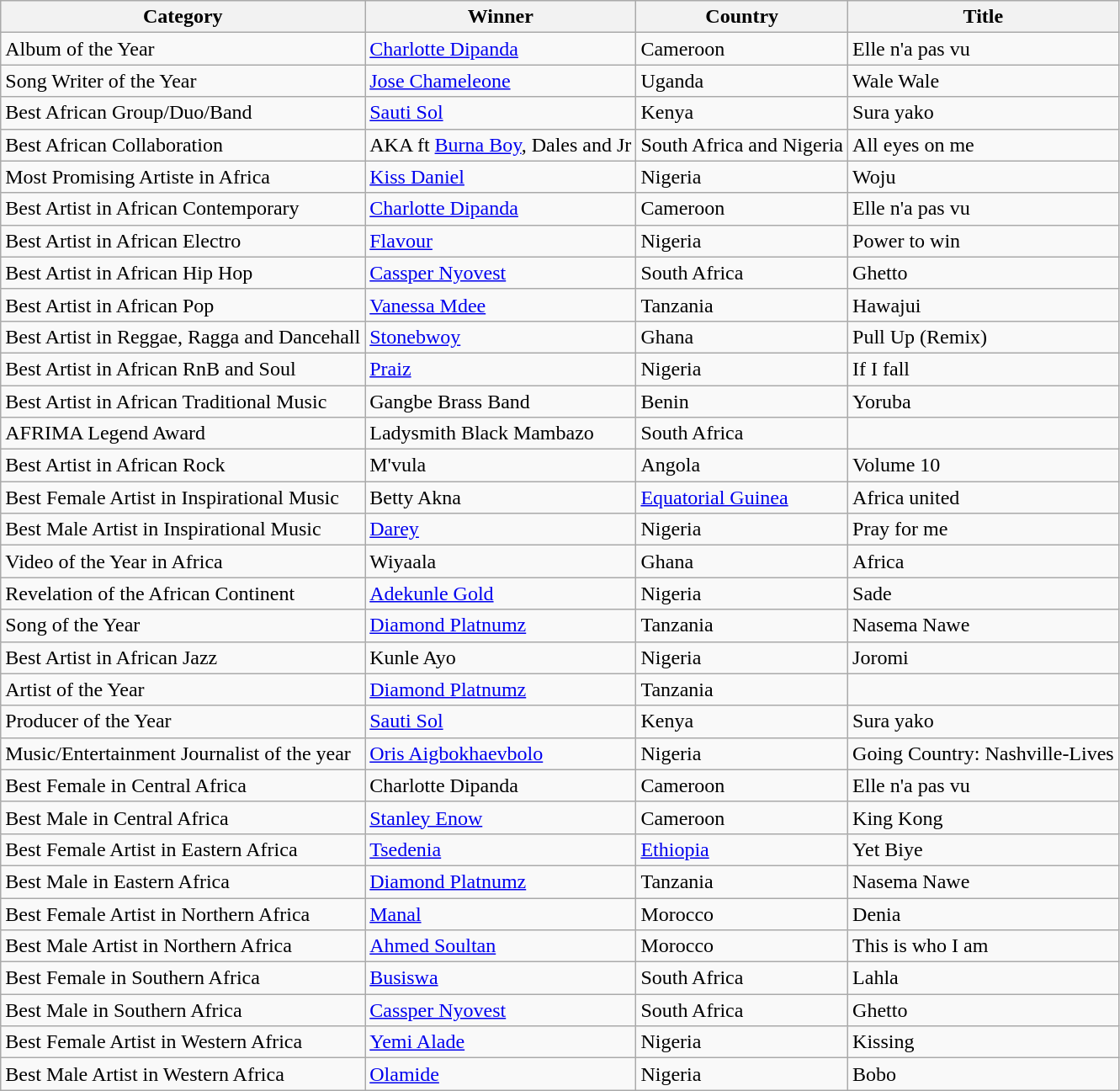<table class="wikitable">
<tr>
<th>Category</th>
<th>Winner</th>
<th>Country</th>
<th>Title</th>
</tr>
<tr>
<td>Album of the Year</td>
<td><a href='#'>Charlotte Dipanda</a></td>
<td>Cameroon</td>
<td>Elle n'a pas vu</td>
</tr>
<tr>
<td>Song Writer of the Year</td>
<td><a href='#'>Jose Chameleone</a></td>
<td>Uganda</td>
<td>Wale Wale</td>
</tr>
<tr>
<td>Best African Group/Duo/Band</td>
<td><a href='#'>Sauti Sol</a></td>
<td>Kenya</td>
<td>Sura yako</td>
</tr>
<tr>
<td>Best African Collaboration</td>
<td>AKA ft <a href='#'>Burna Boy</a>, Dales and Jr</td>
<td>South Africa and Nigeria</td>
<td>All eyes on me</td>
</tr>
<tr>
<td>Most Promising Artiste in Africa</td>
<td><a href='#'>Kiss Daniel</a></td>
<td>Nigeria</td>
<td>Woju</td>
</tr>
<tr>
<td>Best Artist in African Contemporary</td>
<td><a href='#'>Charlotte Dipanda</a></td>
<td>Cameroon</td>
<td>Elle n'a pas vu</td>
</tr>
<tr>
<td>Best Artist in African Electro</td>
<td><a href='#'>Flavour</a></td>
<td>Nigeria</td>
<td>Power to win</td>
</tr>
<tr>
<td>Best Artist in African Hip Hop</td>
<td><a href='#'>Cassper Nyovest</a></td>
<td>South Africa</td>
<td>Ghetto</td>
</tr>
<tr>
<td>Best Artist in African Pop</td>
<td><a href='#'>Vanessa Mdee</a></td>
<td>Tanzania</td>
<td>Hawajui</td>
</tr>
<tr>
<td>Best Artist in Reggae, Ragga and Dancehall</td>
<td><a href='#'>Stonebwoy</a></td>
<td>Ghana</td>
<td>Pull Up (Remix)</td>
</tr>
<tr>
<td>Best Artist in African RnB and Soul</td>
<td><a href='#'>Praiz</a></td>
<td>Nigeria</td>
<td>If I fall</td>
</tr>
<tr>
<td>Best Artist in African Traditional Music</td>
<td>Gangbe Brass Band</td>
<td>Benin</td>
<td>Yoruba</td>
</tr>
<tr>
<td>AFRIMA Legend Award</td>
<td>Ladysmith Black Mambazo</td>
<td>South Africa</td>
<td></td>
</tr>
<tr>
<td>Best Artist in African Rock</td>
<td>M'vula</td>
<td>Angola</td>
<td>Volume 10</td>
</tr>
<tr>
<td>Best Female Artist in Inspirational Music</td>
<td>Betty Akna</td>
<td><a href='#'>Equatorial Guinea</a></td>
<td>Africa united</td>
</tr>
<tr>
<td>Best Male Artist in Inspirational Music</td>
<td><a href='#'>Darey</a></td>
<td>Nigeria</td>
<td>Pray for me</td>
</tr>
<tr>
<td>Video of the Year in Africa</td>
<td>Wiyaala</td>
<td>Ghana</td>
<td>Africa</td>
</tr>
<tr>
<td>Revelation of the African Continent</td>
<td><a href='#'>Adekunle Gold</a></td>
<td>Nigeria</td>
<td>Sade</td>
</tr>
<tr>
<td>Song of the Year</td>
<td><a href='#'>Diamond Platnumz</a></td>
<td>Tanzania</td>
<td>Nasema Nawe</td>
</tr>
<tr>
<td>Best Artist in African Jazz</td>
<td>Kunle Ayo</td>
<td>Nigeria</td>
<td>Joromi</td>
</tr>
<tr>
<td>Artist of the Year</td>
<td><a href='#'>Diamond Platnumz</a></td>
<td>Tanzania</td>
<td></td>
</tr>
<tr>
<td>Producer of the Year</td>
<td><a href='#'>Sauti Sol</a></td>
<td>Kenya</td>
<td>Sura yako</td>
</tr>
<tr>
<td>Music/Entertainment Journalist of the year</td>
<td><a href='#'>Oris Aigbokhaevbolo</a></td>
<td>Nigeria</td>
<td>Going Country: Nashville-Lives</td>
</tr>
<tr>
<td>Best Female in Central Africa</td>
<td>Charlotte Dipanda</td>
<td>Cameroon</td>
<td>Elle n'a pas vu</td>
</tr>
<tr>
<td>Best Male in Central Africa</td>
<td><a href='#'>Stanley Enow</a></td>
<td>Cameroon</td>
<td>King Kong</td>
</tr>
<tr>
<td>Best Female Artist in Eastern Africa</td>
<td><a href='#'>Tsedenia</a></td>
<td><a href='#'>Ethiopia</a></td>
<td>Yet Biye</td>
</tr>
<tr>
<td>Best Male in Eastern Africa</td>
<td><a href='#'>Diamond Platnumz</a></td>
<td>Tanzania</td>
<td>Nasema Nawe</td>
</tr>
<tr>
<td>Best Female Artist in Northern Africa</td>
<td><a href='#'>Manal</a></td>
<td>Morocco</td>
<td>Denia</td>
</tr>
<tr>
<td>Best Male Artist in Northern Africa</td>
<td><a href='#'>Ahmed Soultan</a></td>
<td>Morocco</td>
<td>This is who I am</td>
</tr>
<tr>
<td>Best Female in Southern Africa</td>
<td><a href='#'>Busiswa</a></td>
<td>South Africa</td>
<td>Lahla</td>
</tr>
<tr>
<td>Best Male in Southern Africa</td>
<td><a href='#'>Cassper Nyovest</a></td>
<td>South Africa</td>
<td>Ghetto</td>
</tr>
<tr>
<td>Best Female Artist in Western Africa</td>
<td><a href='#'>Yemi Alade</a></td>
<td>Nigeria</td>
<td>Kissing</td>
</tr>
<tr>
<td>Best Male Artist in Western Africa</td>
<td><a href='#'>Olamide</a></td>
<td>Nigeria</td>
<td>Bobo</td>
</tr>
</table>
